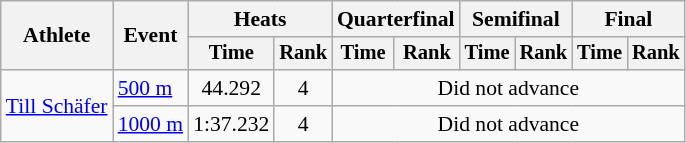<table class="wikitable" style="font-size:90%">
<tr>
<th rowspan=2>Athlete</th>
<th rowspan=2>Event</th>
<th colspan=2>Heats</th>
<th colspan=2>Quarterfinal</th>
<th colspan=2>Semifinal</th>
<th colspan=2>Final</th>
</tr>
<tr style="font-size:95%">
<th>Time</th>
<th>Rank</th>
<th>Time</th>
<th>Rank</th>
<th>Time</th>
<th>Rank</th>
<th>Time</th>
<th>Rank</th>
</tr>
<tr align=center>
<td align=left rowspan=2><a href='#'>Till Schäfer</a></td>
<td align=left><a href='#'>500 m</a></td>
<td>44.292</td>
<td>4</td>
<td colspan=6>Did not advance</td>
</tr>
<tr align=center>
<td align=left><a href='#'>1000 m</a></td>
<td>1:37.232</td>
<td>4</td>
<td colspan=6>Did not advance</td>
</tr>
</table>
